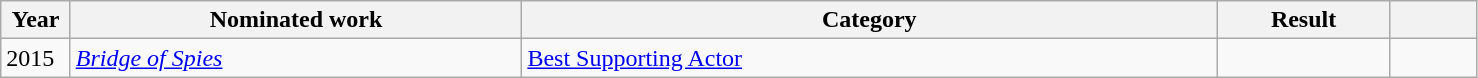<table class=wikitable>
<tr>
<th width=4%>Year</th>
<th width=26%>Nominated work</th>
<th width=40%>Category</th>
<th width=10%>Result</th>
<th width=5%></th>
</tr>
<tr>
<td>2015</td>
<td><em><a href='#'>Bridge of Spies</a></em></td>
<td><a href='#'>Best Supporting Actor</a></td>
<td></td>
<td style="text-align:center;"></td>
</tr>
</table>
